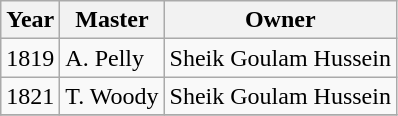<table class="sortable wikitable">
<tr>
<th>Year</th>
<th>Master</th>
<th>Owner</th>
</tr>
<tr>
<td>1819</td>
<td>A. Pelly</td>
<td>Sheik Goulam Hussein</td>
</tr>
<tr>
<td>1821</td>
<td>T. Woody</td>
<td>Sheik Goulam Hussein</td>
</tr>
<tr>
</tr>
</table>
